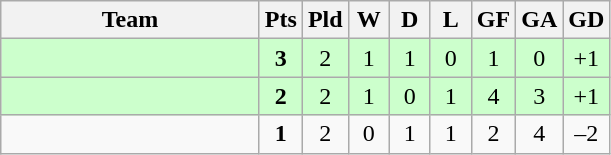<table class=wikitable style="text-align:center">
<tr>
<th width=165>Team</th>
<th width=20>Pts</th>
<th width=20>Pld</th>
<th width=20>W</th>
<th width=20>D</th>
<th width=20>L</th>
<th width=20>GF</th>
<th width=20>GA</th>
<th width=20>GD</th>
</tr>
<tr align=center style="background:#ccffcc;">
<td style="text-align:left;"></td>
<td><strong>3</strong></td>
<td>2</td>
<td>1</td>
<td>1</td>
<td>0</td>
<td>1</td>
<td>0</td>
<td>+1</td>
</tr>
<tr align=center style="background:#ccffcc;">
<td style="text-align:left;"></td>
<td><strong>2</strong></td>
<td>2</td>
<td>1</td>
<td>0</td>
<td>1</td>
<td>4</td>
<td>3</td>
<td>+1</td>
</tr>
<tr align=center>
<td style="text-align:left;"></td>
<td><strong>1</strong></td>
<td>2</td>
<td>0</td>
<td>1</td>
<td>1</td>
<td>2</td>
<td>4</td>
<td>–2</td>
</tr>
</table>
